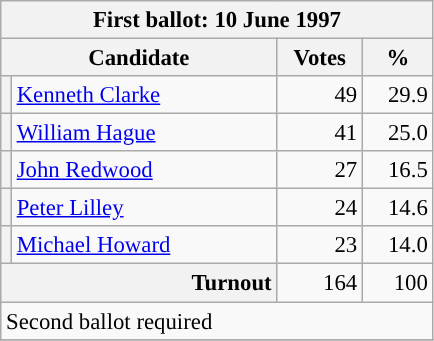<table class="wikitable" style="font-size:95%;">
<tr>
<th colspan="4">First ballot: 10 June 1997</th>
</tr>
<tr>
<th colspan="2" style="width: 170px">Candidate</th>
<th style="width: 50px">Votes</th>
<th style="width: 40px">%</th>
</tr>
<tr>
<th style="background-color: "></th>
<td style="width: 170px"><a href='#'>Kenneth Clarke</a></td>
<td align="right">49</td>
<td align="right">29.9</td>
</tr>
<tr>
<th style="background-color: "></th>
<td style="width: 170px"><a href='#'>William Hague</a></td>
<td align="right">41</td>
<td align="right">25.0</td>
</tr>
<tr>
<th style="background-color: "></th>
<td style="width: 170px"><a href='#'>John Redwood</a></td>
<td align="right">27</td>
<td align="right">16.5</td>
</tr>
<tr>
<th style="background-color: "></th>
<td style="width: 170px"><a href='#'>Peter Lilley</a></td>
<td align="right">24</td>
<td align="right">14.6</td>
</tr>
<tr>
<th style="background-color: "></th>
<td style="width: 170px"><a href='#'>Michael Howard</a></td>
<td align="right">23</td>
<td align="right">14.0</td>
</tr>
<tr>
<th colspan="2" style="text-align:right">Turnout</th>
<td align="right">164</td>
<td align="right">100</td>
</tr>
<tr>
<td colspan="4">Second ballot required</td>
</tr>
<tr>
</tr>
</table>
